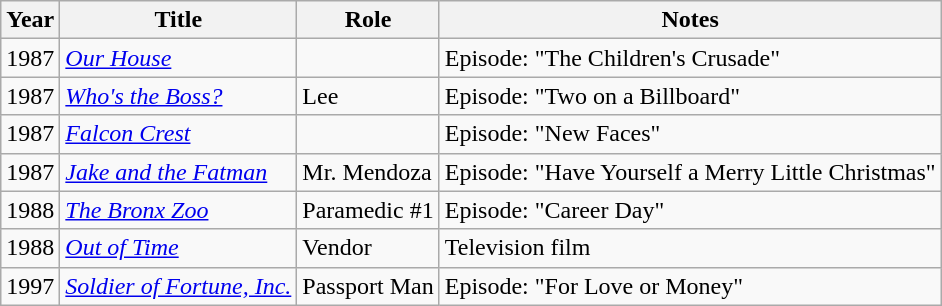<table class="wikitable sortable">
<tr>
<th>Year</th>
<th>Title</th>
<th>Role</th>
<th>Notes</th>
</tr>
<tr>
<td>1987</td>
<td><a href='#'><em>Our House</em></a></td>
<td></td>
<td>Episode: "The Children's Crusade"</td>
</tr>
<tr>
<td>1987</td>
<td><em><a href='#'>Who's the Boss?</a></em></td>
<td>Lee</td>
<td>Episode: "Two on a Billboard"</td>
</tr>
<tr>
<td>1987</td>
<td><em><a href='#'>Falcon Crest</a></em></td>
<td></td>
<td>Episode: "New Faces"</td>
</tr>
<tr>
<td>1987</td>
<td><em><a href='#'>Jake and the Fatman</a></em></td>
<td>Mr. Mendoza</td>
<td>Episode: "Have Yourself a Merry Little Christmas"</td>
</tr>
<tr>
<td>1988</td>
<td><a href='#'><em>The Bronx Zoo</em></a></td>
<td>Paramedic #1</td>
<td>Episode: "Career Day"</td>
</tr>
<tr>
<td>1988</td>
<td><a href='#'><em>Out of Time</em></a></td>
<td>Vendor</td>
<td>Television film</td>
</tr>
<tr>
<td>1997</td>
<td><em><a href='#'>Soldier of Fortune, Inc.</a></em></td>
<td>Passport Man</td>
<td>Episode: "For Love or Money"</td>
</tr>
</table>
